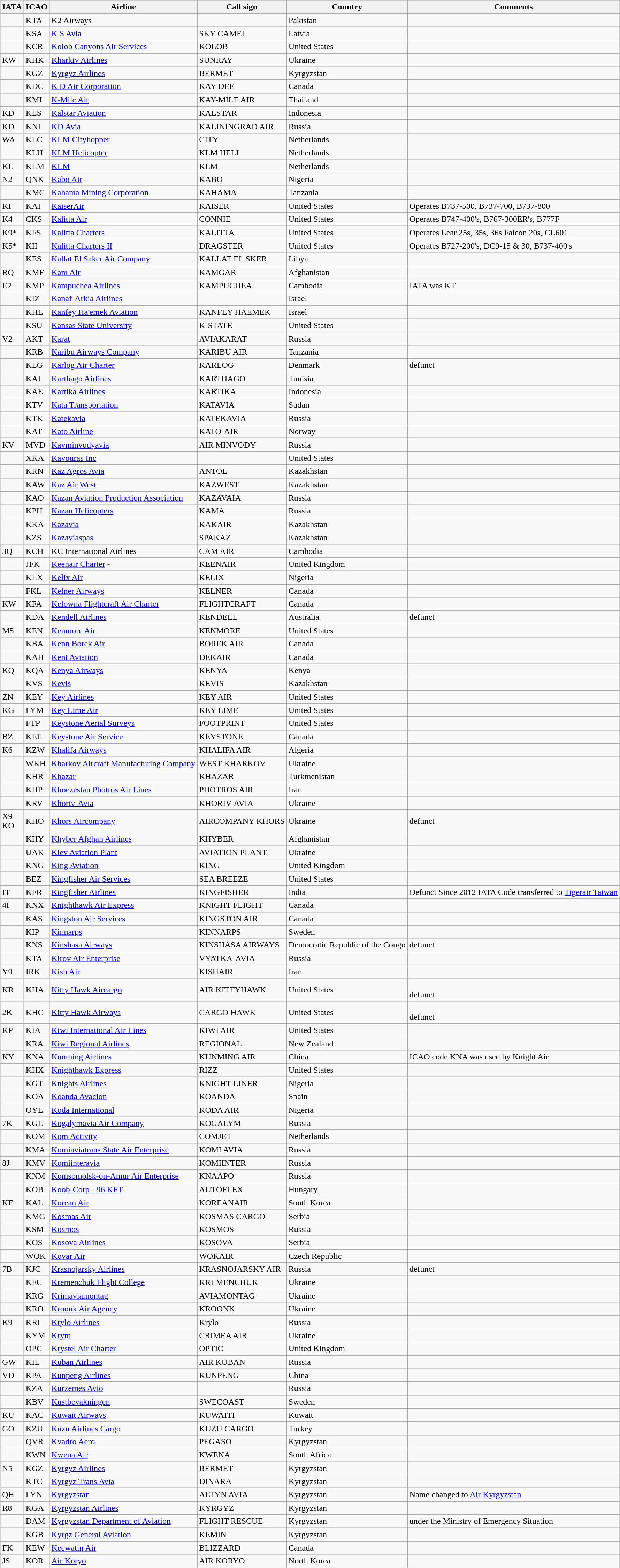<table class="wikitable sortable">
<tr style="background-color:lightgrey;">
<th>IATA</th>
<th>ICAO</th>
<th>Airline</th>
<th>Call sign</th>
<th>Country</th>
<th>Comments<br><onlyinclude></th>
</tr>
<tr>
<td></td>
<td>KTA</td>
<td>K2 Airways</td>
<td></td>
<td>Pakistan</td>
<td></td>
</tr>
<tr>
<td></td>
<td>KSA</td>
<td><a href='#'>K S Avia</a></td>
<td>SKY CAMEL</td>
<td>Latvia</td>
<td></td>
</tr>
<tr>
<td></td>
<td>KCR</td>
<td><a href='#'>Kolob Canyons Air Services</a></td>
<td>KOLOB</td>
<td>United States</td>
<td></td>
</tr>
<tr>
<td>KW</td>
<td>KHK</td>
<td><a href='#'>Kharkiv Airlines</a></td>
<td>SUNRAY</td>
<td>Ukraine</td>
<td></td>
</tr>
<tr>
<td></td>
<td>KGZ</td>
<td><a href='#'>Kyrgyz Airlines</a></td>
<td>BERMET</td>
<td>Kyrgyzstan</td>
<td></td>
</tr>
<tr>
<td></td>
<td>KDC</td>
<td><a href='#'>K D Air Corporation</a></td>
<td>KAY DEE</td>
<td>Canada</td>
<td></td>
</tr>
<tr>
<td></td>
<td>KMI</td>
<td><a href='#'>K-Mile Air</a></td>
<td>KAY-MILE AIR</td>
<td>Thailand</td>
<td></td>
</tr>
<tr>
<td>KD</td>
<td>KLS</td>
<td><a href='#'>Kalstar Aviation</a></td>
<td>KALSTAR</td>
<td>Indonesia</td>
<td></td>
</tr>
<tr>
<td>KD</td>
<td>KNI</td>
<td><a href='#'>KD Avia</a></td>
<td>KALININGRAD AIR</td>
<td>Russia</td>
<td></td>
</tr>
<tr>
<td>WA</td>
<td>KLC</td>
<td><a href='#'>KLM Cityhopper</a></td>
<td>CITY</td>
<td>Netherlands</td>
<td></td>
</tr>
<tr>
<td></td>
<td>KLH</td>
<td><a href='#'>KLM Helicopter</a></td>
<td>KLM HELI</td>
<td>Netherlands</td>
<td></td>
</tr>
<tr>
<td>KL</td>
<td>KLM</td>
<td><a href='#'>KLM</a></td>
<td>KLM</td>
<td>Netherlands</td>
<td></td>
</tr>
<tr>
<td>N2</td>
<td>QNK</td>
<td><a href='#'>Kabo Air</a></td>
<td>KABO</td>
<td>Nigeria</td>
<td></td>
</tr>
<tr>
<td></td>
<td>KMC</td>
<td><a href='#'>Kahama Mining Corporation</a></td>
<td>KAHAMA</td>
<td>Tanzania</td>
<td></td>
</tr>
<tr>
<td>KI</td>
<td>KAI</td>
<td><a href='#'>KaiserAir</a></td>
<td>KAISER</td>
<td>United States</td>
<td>Operates B737-500, B737-700, B737-800</td>
</tr>
<tr>
<td>K4</td>
<td>CKS</td>
<td><a href='#'>Kalitta Air</a></td>
<td>CONNIE</td>
<td>United States</td>
<td>Operates B747-400's, B767-300ER's, B777F</td>
</tr>
<tr>
<td>K9*</td>
<td>KFS</td>
<td><a href='#'>Kalitta Charters</a></td>
<td>KALITTA</td>
<td>United States</td>
<td>Operates Lear 25s, 35s, 36s Falcon 20s, CL601</td>
</tr>
<tr>
<td>K5*</td>
<td>KII</td>
<td><a href='#'>Kalitta Charters II</a></td>
<td>DRAGSTER</td>
<td>United States</td>
<td>Operates B727-200's, DC9-15 & 30, B737-400's</td>
</tr>
<tr>
<td></td>
<td>KES</td>
<td><a href='#'>Kallat El Saker Air Company</a></td>
<td>KALLAT EL SKER</td>
<td>Libya</td>
<td></td>
</tr>
<tr>
<td>RQ</td>
<td>KMF</td>
<td><a href='#'>Kam Air</a></td>
<td>KAMGAR</td>
<td>Afghanistan</td>
<td></td>
</tr>
<tr>
<td>E2</td>
<td>KMP</td>
<td><a href='#'>Kampuchea Airlines</a></td>
<td>KAMPUCHEA</td>
<td>Cambodia</td>
<td>IATA was KT</td>
</tr>
<tr>
<td></td>
<td>KIZ</td>
<td><a href='#'>Kanaf-Arkia Airlines</a></td>
<td></td>
<td>Israel</td>
<td></td>
</tr>
<tr>
<td></td>
<td>KHE</td>
<td><a href='#'>Kanfey Ha'emek Aviation</a></td>
<td>KANFEY HAEMEK</td>
<td>Israel</td>
<td></td>
</tr>
<tr>
<td></td>
<td>KSU</td>
<td><a href='#'>Kansas State University</a></td>
<td>K-STATE</td>
<td>United States</td>
<td></td>
</tr>
<tr>
<td>V2</td>
<td>AKT</td>
<td><a href='#'>Karat</a></td>
<td>AVIAKARAT</td>
<td>Russia</td>
<td></td>
</tr>
<tr>
<td></td>
<td>KRB</td>
<td><a href='#'>Karibu Airways Company</a></td>
<td>KARIBU AIR</td>
<td>Tanzania</td>
<td></td>
</tr>
<tr>
<td></td>
<td>KLG</td>
<td><a href='#'>Karlog Air Charter</a></td>
<td>KARLOG</td>
<td>Denmark</td>
<td>defunct</td>
</tr>
<tr>
<td></td>
<td>KAJ</td>
<td><a href='#'>Karthago Airlines</a></td>
<td>KARTHAGO</td>
<td>Tunisia</td>
<td></td>
</tr>
<tr>
<td></td>
<td>KAE</td>
<td><a href='#'>Kartika Airlines</a></td>
<td>KARTIKA</td>
<td>Indonesia</td>
<td></td>
</tr>
<tr>
<td></td>
<td>KTV</td>
<td><a href='#'>Kata Transportation</a></td>
<td>KATAVIA</td>
<td>Sudan</td>
<td></td>
</tr>
<tr>
<td></td>
<td>KTK</td>
<td><a href='#'>Katekavia</a></td>
<td>KATEKAVIA</td>
<td>Russia</td>
<td></td>
</tr>
<tr>
<td></td>
<td>KAT</td>
<td><a href='#'>Kato Airline</a></td>
<td>KATO-AIR</td>
<td>Norway</td>
<td></td>
</tr>
<tr>
<td>KV</td>
<td>MVD</td>
<td><a href='#'>Kavminvodyavia</a></td>
<td>AIR MINVODY</td>
<td>Russia</td>
<td></td>
</tr>
<tr>
<td></td>
<td>XKA</td>
<td><a href='#'>Kavouras Inc</a></td>
<td></td>
<td>United States</td>
<td></td>
</tr>
<tr>
<td></td>
<td>KRN</td>
<td><a href='#'>Kaz Agros Avia</a></td>
<td>ANTOL</td>
<td>Kazakhstan</td>
<td></td>
</tr>
<tr>
<td></td>
<td>KAW</td>
<td><a href='#'>Kaz Air West</a></td>
<td>KAZWEST</td>
<td>Kazakhstan</td>
<td></td>
</tr>
<tr>
<td></td>
<td>KAO</td>
<td><a href='#'>Kazan Aviation Production Association</a></td>
<td>KAZAVAIA</td>
<td>Russia</td>
<td></td>
</tr>
<tr>
<td></td>
<td>KPH</td>
<td><a href='#'>Kazan Helicopters</a></td>
<td>KAMA</td>
<td>Russia</td>
<td></td>
</tr>
<tr>
<td></td>
<td>KKA</td>
<td><a href='#'>Kazavia</a></td>
<td>KAKAIR</td>
<td>Kazakhstan</td>
<td></td>
</tr>
<tr>
<td></td>
<td>KZS</td>
<td><a href='#'>Kazaviaspas</a></td>
<td>SPAKAZ</td>
<td>Kazakhstan</td>
<td></td>
</tr>
<tr>
<td>3Q</td>
<td>KCH</td>
<td>KC International Airlines</td>
<td>CAM AIR</td>
<td>Cambodia</td>
<td></td>
</tr>
<tr>
<td></td>
<td>JFK</td>
<td><a href='#'>Keenair Charter</a> -</td>
<td>KEENAIR</td>
<td>United Kingdom</td>
<td></td>
</tr>
<tr>
<td></td>
<td>KLX</td>
<td><a href='#'>Kelix Air</a></td>
<td>KELIX</td>
<td>Nigeria</td>
<td></td>
</tr>
<tr>
<td></td>
<td>FKL</td>
<td><a href='#'>Kelner Airways</a></td>
<td>KELNER</td>
<td>Canada</td>
<td></td>
</tr>
<tr>
<td>KW</td>
<td>KFA</td>
<td><a href='#'>Kelowna Flightcraft Air Charter</a></td>
<td>FLIGHTCRAFT</td>
<td>Canada</td>
<td></td>
</tr>
<tr>
<td></td>
<td>KDA</td>
<td><a href='#'>Kendell Airlines</a></td>
<td>KENDELL</td>
<td>Australia</td>
<td>defunct</td>
</tr>
<tr>
<td>M5</td>
<td>KEN</td>
<td><a href='#'>Kenmore Air</a></td>
<td>KENMORE</td>
<td>United States</td>
<td></td>
</tr>
<tr>
<td></td>
<td>KBA</td>
<td><a href='#'>Kenn Borek Air</a></td>
<td>BOREK AIR</td>
<td>Canada</td>
<td></td>
</tr>
<tr>
<td></td>
<td>KAH</td>
<td><a href='#'>Kent Aviation</a></td>
<td>DEKAIR</td>
<td>Canada</td>
<td></td>
</tr>
<tr>
<td>KQ</td>
<td>KQA</td>
<td><a href='#'>Kenya Airways</a></td>
<td>KENYA</td>
<td>Kenya</td>
<td></td>
</tr>
<tr>
<td></td>
<td>KVS</td>
<td><a href='#'>Kevis</a></td>
<td>KEVIS</td>
<td>Kazakhstan</td>
<td></td>
</tr>
<tr>
<td>ZN</td>
<td>KEY</td>
<td><a href='#'>Key Airlines</a></td>
<td>KEY AIR</td>
<td>United States</td>
<td></td>
</tr>
<tr>
<td>KG</td>
<td>LYM</td>
<td><a href='#'>Key Lime Air</a></td>
<td>KEY LIME</td>
<td>United States</td>
<td></td>
</tr>
<tr>
<td></td>
<td>FTP</td>
<td><a href='#'>Keystone Aerial Surveys</a></td>
<td>FOOTPRINT</td>
<td>United States</td>
<td></td>
</tr>
<tr>
<td>BZ</td>
<td>KEE</td>
<td><a href='#'>Keystone Air Service</a></td>
<td>KEYSTONE</td>
<td>Canada</td>
<td></td>
</tr>
<tr>
<td>K6</td>
<td>KZW</td>
<td><a href='#'>Khalifa Airways</a></td>
<td>KHALIFA AIR</td>
<td>Algeria</td>
<td></td>
</tr>
<tr>
<td></td>
<td>WKH</td>
<td><a href='#'>Kharkov Aircraft Manufacturing Company</a></td>
<td>WEST-KHARKOV</td>
<td>Ukraine</td>
<td></td>
</tr>
<tr>
<td></td>
<td>KHR</td>
<td><a href='#'>Khazar</a></td>
<td>KHAZAR</td>
<td>Turkmenistan</td>
<td></td>
</tr>
<tr>
<td></td>
<td>KHP</td>
<td><a href='#'>Khoezestan Photros Air Lines</a></td>
<td>PHOTROS AIR</td>
<td>Iran</td>
<td></td>
</tr>
<tr>
<td></td>
<td>KRV</td>
<td><a href='#'>Khoriv-Avia</a></td>
<td>KHORIV-AVIA</td>
<td>Ukraine</td>
<td></td>
</tr>
<tr>
<td>X9<br>KO</td>
<td>KHO</td>
<td><a href='#'>Khors Aircompany</a></td>
<td>AIRCOMPANY KHORS</td>
<td>Ukraine</td>
<td>defunct</td>
</tr>
<tr>
<td></td>
<td>KHY</td>
<td><a href='#'>Khyber Afghan Airlines</a></td>
<td>KHYBER</td>
<td>Afghanistan</td>
<td></td>
</tr>
<tr>
<td></td>
<td>UAK</td>
<td><a href='#'>Kiev Aviation Plant</a></td>
<td>AVIATION PLANT</td>
<td>Ukraine</td>
<td></td>
</tr>
<tr>
<td></td>
<td>KNG</td>
<td><a href='#'>King Aviation</a></td>
<td>KING</td>
<td>United Kingdom</td>
<td></td>
</tr>
<tr>
<td></td>
<td>BEZ</td>
<td><a href='#'>Kingfisher Air Services</a></td>
<td>SEA BREEZE</td>
<td>United States</td>
<td></td>
</tr>
<tr>
<td>IT</td>
<td>KFR</td>
<td><a href='#'>Kingfisher Airlines</a></td>
<td>KINGFISHER</td>
<td>India</td>
<td>Defunct Since 2012 IATA Code transferred to <a href='#'>Tigerair Taiwan</a></td>
</tr>
<tr>
<td>4I</td>
<td>KNX</td>
<td><a href='#'>Knighthawk Air Express</a></td>
<td>KNIGHT FLIGHT</td>
<td>Canada</td>
<td></td>
</tr>
<tr>
<td></td>
<td>KAS</td>
<td><a href='#'>Kingston Air Services</a></td>
<td>KINGSTON AIR</td>
<td>Canada</td>
<td></td>
</tr>
<tr>
<td></td>
<td>KIP</td>
<td><a href='#'>Kinnarps</a></td>
<td>KINNARPS</td>
<td>Sweden</td>
<td></td>
</tr>
<tr>
<td></td>
<td>KNS</td>
<td><a href='#'>Kinshasa Airways</a></td>
<td>KINSHASA AIRWAYS</td>
<td>Democratic Republic of the Congo</td>
<td>defunct</td>
</tr>
<tr>
<td></td>
<td>KTA</td>
<td><a href='#'>Kirov Air Enterprise</a></td>
<td>VYATKA-AVIA</td>
<td>Russia</td>
<td></td>
</tr>
<tr>
<td>Y9</td>
<td>IRK</td>
<td><a href='#'>Kish Air</a></td>
<td>KISHAIR</td>
<td>Iran</td>
<td></td>
</tr>
<tr>
<td>KR</td>
<td>KHA</td>
<td><a href='#'>Kitty Hawk Aircargo</a></td>
<td>AIR KITTYHAWK</td>
<td>United States</td>
<td><br>defunct</td>
</tr>
<tr>
<td>2K</td>
<td>KHC</td>
<td><a href='#'>Kitty Hawk Airways</a></td>
<td>CARGO HAWK</td>
<td>United States</td>
<td><br>defunct</td>
</tr>
<tr>
<td>KP</td>
<td>KIA</td>
<td><a href='#'>Kiwi International Air Lines</a></td>
<td>KIWI AIR</td>
<td>United States</td>
<td></td>
</tr>
<tr>
<td></td>
<td>KRA</td>
<td><a href='#'>Kiwi Regional Airlines</a></td>
<td>REGIONAL</td>
<td>New Zealand</td>
<td></td>
</tr>
<tr>
<td>KY</td>
<td>KNA</td>
<td><a href='#'>Kunming Airlines</a></td>
<td>KUNMING AIR</td>
<td>China</td>
<td>ICAO code KNA was used by Knight Air</td>
</tr>
<tr>
<td></td>
<td>KHX</td>
<td><a href='#'>Knighthawk Express</a></td>
<td>RIZZ</td>
<td>United States</td>
<td></td>
</tr>
<tr>
<td></td>
<td>KGT</td>
<td><a href='#'>Knights Airlines</a></td>
<td>KNIGHT-LINER</td>
<td>Nigeria</td>
<td></td>
</tr>
<tr>
<td></td>
<td>KOA</td>
<td><a href='#'>Koanda Avacion</a></td>
<td>KOANDA</td>
<td>Spain</td>
<td></td>
</tr>
<tr>
<td></td>
<td>OYE</td>
<td><a href='#'>Koda International</a></td>
<td>KODA AIR</td>
<td>Nigeria</td>
<td></td>
</tr>
<tr>
<td>7K</td>
<td>KGL</td>
<td><a href='#'>Kogalymavia Air Company</a></td>
<td>KOGALYM</td>
<td>Russia</td>
<td></td>
</tr>
<tr>
<td></td>
<td>KOM</td>
<td><a href='#'>Kom Activity</a></td>
<td>COMJET</td>
<td>Netherlands</td>
<td></td>
</tr>
<tr>
<td></td>
<td>KMA</td>
<td><a href='#'>Komiaviatrans State Air Enterprise</a></td>
<td>KOMI AVIA</td>
<td>Russia</td>
<td></td>
</tr>
<tr>
<td>8J</td>
<td>KMV</td>
<td><a href='#'>Komiinteravia</a></td>
<td>KOMIINTER</td>
<td>Russia</td>
<td></td>
</tr>
<tr>
<td></td>
<td>KNM</td>
<td><a href='#'>Komsomolsk-on-Amur Air Enterprise</a></td>
<td>KNAAPO</td>
<td>Russia</td>
<td></td>
</tr>
<tr>
<td></td>
<td>KOB</td>
<td><a href='#'>Koob-Corp - 96 KFT</a></td>
<td>AUTOFLEX</td>
<td>Hungary</td>
<td></td>
</tr>
<tr>
<td>KE</td>
<td>KAL</td>
<td><a href='#'>Korean Air</a></td>
<td>KOREANAIR</td>
<td>South Korea</td>
<td></td>
</tr>
<tr>
<td></td>
<td>KMG</td>
<td><a href='#'>Kosmas Air</a></td>
<td>KOSMAS CARGO</td>
<td>Serbia</td>
<td></td>
</tr>
<tr>
<td></td>
<td>KSM</td>
<td><a href='#'>Kosmos</a></td>
<td>KOSMOS</td>
<td>Russia</td>
<td></td>
</tr>
<tr>
<td></td>
<td>KOS</td>
<td><a href='#'>Kosova Airlines</a></td>
<td>KOSOVA</td>
<td>Serbia</td>
<td></td>
</tr>
<tr>
<td></td>
<td>WOK</td>
<td><a href='#'>Kovar Air</a></td>
<td>WOKAIR</td>
<td>Czech Republic</td>
<td></td>
</tr>
<tr>
<td>7B</td>
<td>KJC</td>
<td><a href='#'>Krasnojarsky Airlines</a></td>
<td>KRASNOJARSKY AIR</td>
<td>Russia</td>
<td>defunct</td>
</tr>
<tr>
<td></td>
<td>KFC</td>
<td><a href='#'>Kremenchuk Flight College</a></td>
<td>KREMENCHUK</td>
<td>Ukraine</td>
<td></td>
</tr>
<tr>
<td></td>
<td>KRG</td>
<td><a href='#'>Krimaviamontag</a></td>
<td>AVIAMONTAG</td>
<td>Ukraine</td>
<td></td>
</tr>
<tr>
<td></td>
<td>KRO</td>
<td><a href='#'>Kroonk Air Agency</a></td>
<td>KROONK</td>
<td>Ukraine</td>
<td></td>
</tr>
<tr>
<td>K9</td>
<td>KRI</td>
<td><a href='#'>Krylo Airlines</a></td>
<td>Krylo</td>
<td>Russia</td>
<td></td>
</tr>
<tr>
<td></td>
<td>KYM</td>
<td><a href='#'>Krym</a></td>
<td>CRIMEA AIR</td>
<td>Ukraine</td>
<td></td>
</tr>
<tr>
<td></td>
<td>OPC</td>
<td><a href='#'>Krystel Air Charter</a></td>
<td>OPTIC</td>
<td>United Kingdom</td>
<td></td>
</tr>
<tr>
<td>GW</td>
<td>KIL</td>
<td><a href='#'>Kuban Airlines</a></td>
<td>AIR KUBAN</td>
<td>Russia</td>
<td></td>
</tr>
<tr>
<td>VD</td>
<td>KPA</td>
<td><a href='#'>Kunpeng Airlines</a></td>
<td>KUNPENG</td>
<td>China</td>
<td></td>
</tr>
<tr>
<td></td>
<td>KZA</td>
<td><a href='#'>Kurzemes Avio</a></td>
<td></td>
<td>Russia</td>
<td></td>
</tr>
<tr>
<td></td>
<td>KBV</td>
<td><a href='#'>Kustbevakningen</a></td>
<td>SWECOAST</td>
<td>Sweden</td>
<td></td>
</tr>
<tr>
<td>KU</td>
<td>KAC</td>
<td><a href='#'>Kuwait Airways</a></td>
<td>KUWAITI</td>
<td>Kuwait</td>
<td></td>
</tr>
<tr>
<td>GO</td>
<td>KZU</td>
<td><a href='#'>Kuzu Airlines Cargo</a></td>
<td>KUZU CARGO</td>
<td>Turkey</td>
<td></td>
</tr>
<tr>
<td></td>
<td>QVR</td>
<td><a href='#'>Kvadro Aero</a></td>
<td>PEGASO</td>
<td>Kyrgyzstan</td>
<td></td>
</tr>
<tr>
<td></td>
<td>KWN</td>
<td><a href='#'>Kwena Air</a></td>
<td>KWENA</td>
<td>South Africa</td>
<td></td>
</tr>
<tr>
<td>N5</td>
<td>KGZ</td>
<td><a href='#'>Kyrgyz Airlines</a></td>
<td>BERMET</td>
<td>Kyrgyzstan</td>
<td></td>
</tr>
<tr>
<td></td>
<td>KTC</td>
<td><a href='#'>Kyrgyz Trans Avia</a></td>
<td>DINARA</td>
<td>Kyrgyzstan</td>
<td></td>
</tr>
<tr>
<td>QH</td>
<td>LYN</td>
<td><a href='#'>Kyrgyzstan</a></td>
<td>ALTYN AVIA</td>
<td>Kyrgyzstan</td>
<td>Name changed to <a href='#'>Air Kyrgyzstan</a></td>
</tr>
<tr>
<td>R8</td>
<td>KGA</td>
<td><a href='#'>Kyrgyzstan Airlines</a></td>
<td>KYRGYZ</td>
<td>Kyrgyzstan</td>
<td></td>
</tr>
<tr>
<td></td>
<td>DAM</td>
<td><a href='#'>Kyrgyzstan Department of Aviation</a></td>
<td>FLIGHT RESCUE</td>
<td>Kyrgyzstan</td>
<td>under the Ministry of Emergency Situation</td>
</tr>
<tr>
<td></td>
<td>KGB</td>
<td><a href='#'>Kyrgz General Aviation</a></td>
<td>KEMIN</td>
<td>Kyrgyzstan</td>
<td></td>
</tr>
<tr>
<td>FK</td>
<td>KEW</td>
<td><a href='#'>Keewatin Air</a></td>
<td>BLIZZARD</td>
<td>Canada</td>
<td></td>
</tr>
<tr>
<td>JS</td>
<td>KOR</td>
<td><a href='#'>Air Koryo</a></td>
<td>AIR KORYO</td>
<td>North Korea</td>
<td><br></onlyinclude></td>
</tr>
</table>
